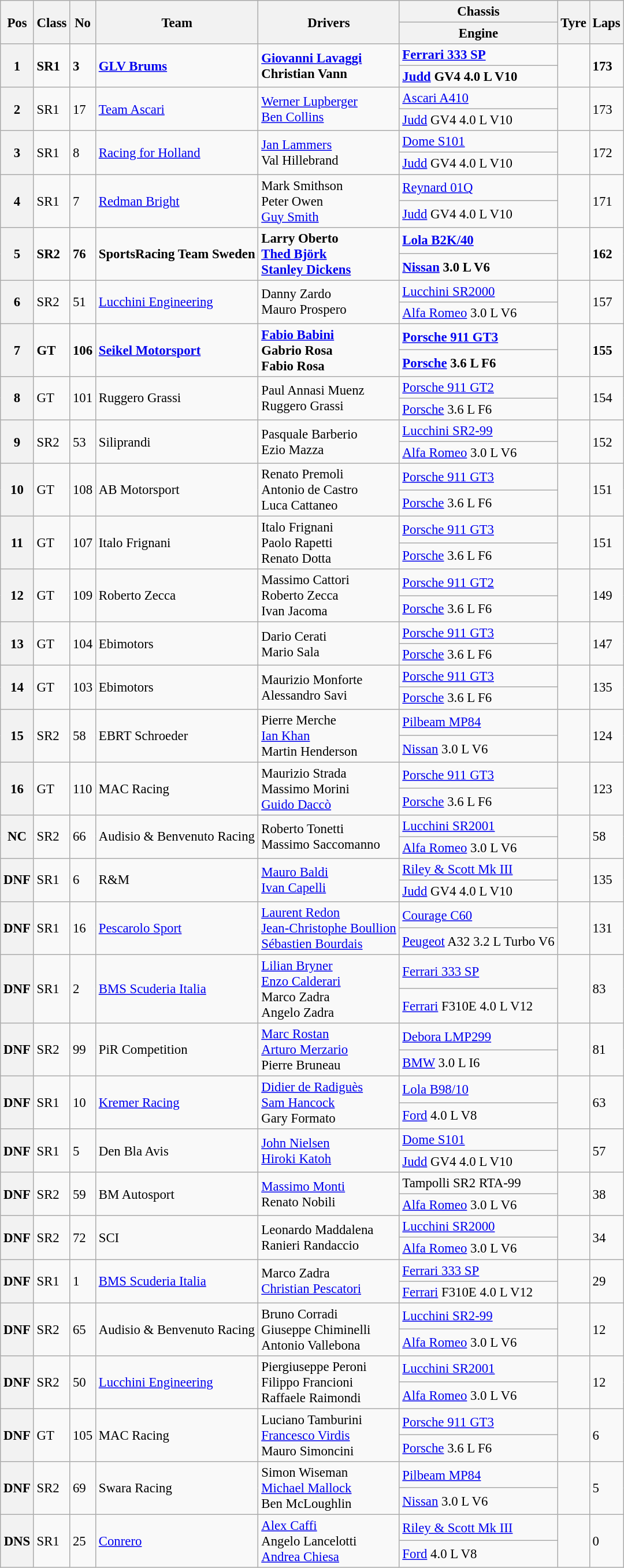<table class="wikitable" style="font-size: 95%;">
<tr>
<th rowspan=2>Pos</th>
<th rowspan=2>Class</th>
<th rowspan=2>No</th>
<th rowspan=2>Team</th>
<th rowspan=2>Drivers</th>
<th>Chassis</th>
<th rowspan=2>Tyre</th>
<th rowspan=2>Laps</th>
</tr>
<tr>
<th>Engine</th>
</tr>
<tr style="font-weight:bold">
<th rowspan=2>1</th>
<td rowspan=2>SR1</td>
<td rowspan=2>3</td>
<td rowspan=2> <a href='#'>GLV Brums</a></td>
<td rowspan=2> <a href='#'>Giovanni Lavaggi</a><br> Christian Vann</td>
<td><a href='#'>Ferrari 333 SP</a></td>
<td rowspan=2></td>
<td rowspan=2>173</td>
</tr>
<tr style="font-weight:bold">
<td><a href='#'>Judd</a> GV4 4.0 L V10</td>
</tr>
<tr>
<th rowspan=2>2</th>
<td rowspan=2>SR1</td>
<td rowspan=2>17</td>
<td rowspan=2> <a href='#'>Team Ascari</a></td>
<td rowspan=2> <a href='#'>Werner Lupberger</a><br> <a href='#'>Ben Collins</a></td>
<td><a href='#'>Ascari A410</a></td>
<td rowspan=2></td>
<td rowspan=2>173</td>
</tr>
<tr>
<td><a href='#'>Judd</a> GV4 4.0 L V10</td>
</tr>
<tr>
<th rowspan=2>3</th>
<td rowspan=2>SR1</td>
<td rowspan=2>8</td>
<td rowspan=2> <a href='#'>Racing for Holland</a></td>
<td rowspan=2> <a href='#'>Jan Lammers</a><br> Val Hillebrand</td>
<td><a href='#'>Dome S101</a></td>
<td rowspan=2></td>
<td rowspan=2>172</td>
</tr>
<tr>
<td><a href='#'>Judd</a> GV4 4.0 L V10</td>
</tr>
<tr>
<th rowspan=2>4</th>
<td rowspan=2>SR1</td>
<td rowspan=2>7</td>
<td rowspan=2> <a href='#'>Redman Bright</a></td>
<td rowspan=2> Mark Smithson<br> Peter Owen<br> <a href='#'>Guy Smith</a></td>
<td><a href='#'>Reynard 01Q</a></td>
<td rowspan=2></td>
<td rowspan=2>171</td>
</tr>
<tr>
<td><a href='#'>Judd</a> GV4 4.0 L V10</td>
</tr>
<tr style="font-weight:bold">
<th rowspan=2>5</th>
<td rowspan=2>SR2</td>
<td rowspan=2>76</td>
<td rowspan=2> SportsRacing Team Sweden</td>
<td rowspan=2> Larry Oberto<br> <a href='#'>Thed Björk</a><br> <a href='#'>Stanley Dickens</a></td>
<td><a href='#'>Lola B2K/40</a></td>
<td rowspan=2></td>
<td rowspan=2>162</td>
</tr>
<tr style="font-weight:bold">
<td><a href='#'>Nissan</a> 3.0 L V6</td>
</tr>
<tr>
<th rowspan=2>6</th>
<td rowspan=2>SR2</td>
<td rowspan=2>51</td>
<td rowspan=2> <a href='#'>Lucchini Engineering</a></td>
<td rowspan=2> Danny Zardo<br> Mauro Prospero</td>
<td><a href='#'>Lucchini SR2000</a></td>
<td rowspan=2></td>
<td rowspan=2>157</td>
</tr>
<tr>
<td><a href='#'>Alfa Romeo</a> 3.0 L V6</td>
</tr>
<tr style="font-weight:bold">
<th rowspan=2>7</th>
<td rowspan=2>GT</td>
<td rowspan=2>106</td>
<td rowspan=2> <a href='#'>Seikel Motorsport</a></td>
<td rowspan=2> <a href='#'>Fabio Babini</a><br> Gabrio Rosa<br> Fabio Rosa</td>
<td><a href='#'>Porsche 911 GT3</a></td>
<td rowspan=2></td>
<td rowspan=2>155</td>
</tr>
<tr style="font-weight:bold">
<td><a href='#'>Porsche</a> 3.6 L F6</td>
</tr>
<tr>
<th rowspan=2>8</th>
<td rowspan=2>GT</td>
<td rowspan=2>101</td>
<td rowspan=2> Ruggero Grassi</td>
<td rowspan=2> Paul Annasi Muenz<br> Ruggero Grassi</td>
<td><a href='#'>Porsche 911 GT2</a></td>
<td rowspan=2></td>
<td rowspan=2>154</td>
</tr>
<tr>
<td><a href='#'>Porsche</a> 3.6 L F6</td>
</tr>
<tr>
<th rowspan=2>9</th>
<td rowspan=2>SR2</td>
<td rowspan=2>53</td>
<td rowspan=2> Siliprandi</td>
<td rowspan=2> Pasquale Barberio<br> Ezio Mazza</td>
<td><a href='#'>Lucchini SR2-99</a></td>
<td rowspan=2></td>
<td rowspan=2>152</td>
</tr>
<tr>
<td><a href='#'>Alfa Romeo</a> 3.0 L V6</td>
</tr>
<tr>
<th rowspan=2>10</th>
<td rowspan=2>GT</td>
<td rowspan=2>108</td>
<td rowspan=2> AB Motorsport</td>
<td rowspan=2> Renato Premoli<br> Antonio de Castro<br> Luca Cattaneo</td>
<td><a href='#'>Porsche 911 GT3</a></td>
<td rowspan=2></td>
<td rowspan=2>151</td>
</tr>
<tr>
<td><a href='#'>Porsche</a> 3.6 L F6</td>
</tr>
<tr>
<th rowspan=2>11</th>
<td rowspan=2>GT</td>
<td rowspan=2>107</td>
<td rowspan=2> Italo Frignani</td>
<td rowspan=2> Italo Frignani<br> Paolo Rapetti<br> Renato Dotta</td>
<td><a href='#'>Porsche 911 GT3</a></td>
<td rowspan=2></td>
<td rowspan=2>151</td>
</tr>
<tr>
<td><a href='#'>Porsche</a> 3.6 L F6</td>
</tr>
<tr>
<th rowspan=2>12</th>
<td rowspan=2>GT</td>
<td rowspan=2>109</td>
<td rowspan=2> Roberto Zecca</td>
<td rowspan=2> Massimo Cattori<br> Roberto Zecca<br> Ivan Jacoma</td>
<td><a href='#'>Porsche 911 GT2</a></td>
<td rowspan=2></td>
<td rowspan=2>149</td>
</tr>
<tr>
<td><a href='#'>Porsche</a> 3.6 L F6</td>
</tr>
<tr>
<th rowspan=2>13</th>
<td rowspan=2>GT</td>
<td rowspan=2>104</td>
<td rowspan=2> Ebimotors</td>
<td rowspan=2> Dario Cerati<br> Mario Sala</td>
<td><a href='#'>Porsche 911 GT3</a></td>
<td rowspan=2></td>
<td rowspan=2>147</td>
</tr>
<tr>
<td><a href='#'>Porsche</a> 3.6 L F6</td>
</tr>
<tr>
<th rowspan=2>14</th>
<td rowspan=2>GT</td>
<td rowspan=2>103</td>
<td rowspan=2> Ebimotors</td>
<td rowspan=2> Maurizio Monforte<br> Alessandro Savi</td>
<td><a href='#'>Porsche 911 GT3</a></td>
<td rowspan=2></td>
<td rowspan=2>135</td>
</tr>
<tr>
<td><a href='#'>Porsche</a> 3.6 L F6</td>
</tr>
<tr>
<th rowspan=2>15</th>
<td rowspan=2>SR2</td>
<td rowspan=2>58</td>
<td rowspan=2> EBRT Schroeder</td>
<td rowspan=2> Pierre Merche<br> <a href='#'>Ian Khan</a><br> Martin Henderson</td>
<td><a href='#'>Pilbeam MP84</a></td>
<td rowspan=2></td>
<td rowspan=2>124</td>
</tr>
<tr>
<td><a href='#'>Nissan</a> 3.0 L V6</td>
</tr>
<tr>
<th rowspan=2>16</th>
<td rowspan=2>GT</td>
<td rowspan=2>110</td>
<td rowspan=2> MAC Racing</td>
<td rowspan=2> Maurizio Strada<br> Massimo Morini<br> <a href='#'>Guido Daccò</a></td>
<td><a href='#'>Porsche 911 GT3</a></td>
<td rowspan=2></td>
<td rowspan=2>123</td>
</tr>
<tr>
<td><a href='#'>Porsche</a> 3.6 L F6</td>
</tr>
<tr>
<th rowspan=2>NC</th>
<td rowspan=2>SR2</td>
<td rowspan=2>66</td>
<td rowspan=2> Audisio & Benvenuto Racing</td>
<td rowspan=2> Roberto Tonetti<br> Massimo Saccomanno</td>
<td><a href='#'>Lucchini SR2001</a></td>
<td rowspan=2></td>
<td rowspan=2>58</td>
</tr>
<tr>
<td><a href='#'>Alfa Romeo</a> 3.0 L V6</td>
</tr>
<tr>
<th rowspan=2>DNF</th>
<td rowspan=2>SR1</td>
<td rowspan=2>6</td>
<td rowspan=2> R&M</td>
<td rowspan=2> <a href='#'>Mauro Baldi</a><br> <a href='#'>Ivan Capelli</a></td>
<td><a href='#'>Riley & Scott Mk III</a></td>
<td rowspan=2></td>
<td rowspan=2>135</td>
</tr>
<tr>
<td><a href='#'>Judd</a> GV4 4.0 L V10</td>
</tr>
<tr>
<th rowspan=2>DNF</th>
<td rowspan=2>SR1</td>
<td rowspan=2>16</td>
<td rowspan=2> <a href='#'>Pescarolo Sport</a></td>
<td rowspan=2> <a href='#'>Laurent Redon</a><br> <a href='#'>Jean-Christophe Boullion</a><br> <a href='#'>Sébastien Bourdais</a></td>
<td><a href='#'>Courage C60</a></td>
<td rowspan=2></td>
<td rowspan=2>131</td>
</tr>
<tr>
<td><a href='#'>Peugeot</a>  A32 3.2 L Turbo V6</td>
</tr>
<tr>
<th rowspan=2>DNF</th>
<td rowspan=2>SR1</td>
<td rowspan=2>2</td>
<td rowspan=2> <a href='#'>BMS Scuderia Italia</a></td>
<td rowspan=2> <a href='#'>Lilian Bryner</a><br> <a href='#'>Enzo Calderari</a><br> Marco Zadra<br> Angelo Zadra</td>
<td><a href='#'>Ferrari 333 SP</a></td>
<td rowspan=2></td>
<td rowspan=2>83</td>
</tr>
<tr>
<td><a href='#'>Ferrari</a> F310E 4.0 L V12</td>
</tr>
<tr>
<th rowspan=2>DNF</th>
<td rowspan=2>SR2</td>
<td rowspan=2>99</td>
<td rowspan=2> PiR Competition</td>
<td rowspan=2> <a href='#'>Marc Rostan</a><br> <a href='#'>Arturo Merzario</a><br> Pierre Bruneau</td>
<td><a href='#'>Debora LMP299</a></td>
<td rowspan=2></td>
<td rowspan=2>81</td>
</tr>
<tr>
<td><a href='#'>BMW</a> 3.0 L I6</td>
</tr>
<tr>
<th rowspan=2>DNF</th>
<td rowspan=2>SR1</td>
<td rowspan=2>10</td>
<td rowspan=2> <a href='#'>Kremer Racing</a></td>
<td rowspan=2> <a href='#'>Didier de Radiguès</a><br> <a href='#'>Sam Hancock</a><br> Gary Formato</td>
<td><a href='#'>Lola B98/10</a></td>
<td rowspan=2></td>
<td rowspan=2>63</td>
</tr>
<tr>
<td><a href='#'>Ford</a> 4.0 L V8</td>
</tr>
<tr>
<th rowspan=2>DNF</th>
<td rowspan=2>SR1</td>
<td rowspan=2>5</td>
<td rowspan=2> Den Bla Avis</td>
<td rowspan=2> <a href='#'>John Nielsen</a><br> <a href='#'>Hiroki Katoh</a></td>
<td><a href='#'>Dome S101</a></td>
<td rowspan=2></td>
<td rowspan=2>57</td>
</tr>
<tr>
<td><a href='#'>Judd</a> GV4 4.0 L V10</td>
</tr>
<tr>
<th rowspan=2>DNF</th>
<td rowspan=2>SR2</td>
<td rowspan=2>59</td>
<td rowspan=2> BM Autosport</td>
<td rowspan=2> <a href='#'>Massimo Monti</a><br> Renato Nobili</td>
<td>Tampolli SR2 RTA-99</td>
<td rowspan=2></td>
<td rowspan=2>38</td>
</tr>
<tr>
<td><a href='#'>Alfa Romeo</a> 3.0 L V6</td>
</tr>
<tr>
<th rowspan=2>DNF</th>
<td rowspan=2>SR2</td>
<td rowspan=2>72</td>
<td rowspan=2> SCI</td>
<td rowspan=2> Leonardo Maddalena<br> Ranieri Randaccio</td>
<td><a href='#'>Lucchini SR2000</a></td>
<td rowspan=2></td>
<td rowspan=2>34</td>
</tr>
<tr>
<td><a href='#'>Alfa Romeo</a> 3.0 L V6</td>
</tr>
<tr>
<th rowspan=2>DNF</th>
<td rowspan=2>SR1</td>
<td rowspan=2>1</td>
<td rowspan=2> <a href='#'>BMS Scuderia Italia</a></td>
<td rowspan=2> Marco Zadra<br> <a href='#'>Christian Pescatori</a></td>
<td><a href='#'>Ferrari 333 SP</a></td>
<td rowspan=2></td>
<td rowspan=2>29</td>
</tr>
<tr>
<td><a href='#'>Ferrari</a> F310E 4.0 L V12</td>
</tr>
<tr>
<th rowspan=2>DNF</th>
<td rowspan=2>SR2</td>
<td rowspan=2>65</td>
<td rowspan=2> Audisio & Benvenuto Racing</td>
<td rowspan=2> Bruno Corradi<br> Giuseppe Chiminelli<br> Antonio Vallebona</td>
<td><a href='#'>Lucchini SR2-99</a></td>
<td rowspan=2></td>
<td rowspan=2>12</td>
</tr>
<tr>
<td><a href='#'>Alfa Romeo</a> 3.0 L V6</td>
</tr>
<tr>
<th rowspan=2>DNF</th>
<td rowspan=2>SR2</td>
<td rowspan=2>50</td>
<td rowspan=2> <a href='#'>Lucchini Engineering</a></td>
<td rowspan=2> Piergiuseppe Peroni<br> Filippo Francioni<br> Raffaele Raimondi</td>
<td><a href='#'>Lucchini SR2001</a></td>
<td rowspan=2></td>
<td rowspan=2>12</td>
</tr>
<tr>
<td><a href='#'>Alfa Romeo</a> 3.0 L V6</td>
</tr>
<tr>
<th rowspan=2>DNF</th>
<td rowspan=2>GT</td>
<td rowspan=2>105</td>
<td rowspan=2> MAC Racing</td>
<td rowspan=2> Luciano Tamburini<br> <a href='#'>Francesco Virdis</a><br> Mauro Simoncini</td>
<td><a href='#'>Porsche 911 GT3</a></td>
<td rowspan=2></td>
<td rowspan=2>6</td>
</tr>
<tr>
<td><a href='#'>Porsche</a> 3.6 L F6</td>
</tr>
<tr>
<th rowspan=2>DNF</th>
<td rowspan=2>SR2</td>
<td rowspan=2>69</td>
<td rowspan=2> Swara Racing</td>
<td rowspan=2> Simon Wiseman<br> <a href='#'>Michael Mallock</a><br> Ben McLoughlin</td>
<td><a href='#'>Pilbeam MP84</a></td>
<td rowspan=2></td>
<td rowspan=2>5</td>
</tr>
<tr>
<td><a href='#'>Nissan</a> 3.0 L V6</td>
</tr>
<tr>
<th rowspan=2>DNS</th>
<td rowspan=2>SR1</td>
<td rowspan=2>25</td>
<td rowspan=2> <a href='#'>Conrero</a></td>
<td rowspan=2> <a href='#'>Alex Caffi</a><br> Angelo Lancelotti<br> <a href='#'>Andrea Chiesa</a></td>
<td><a href='#'>Riley & Scott Mk III</a></td>
<td rowspan=2></td>
<td rowspan=2>0</td>
</tr>
<tr>
<td><a href='#'>Ford</a> 4.0 L V8</td>
</tr>
</table>
